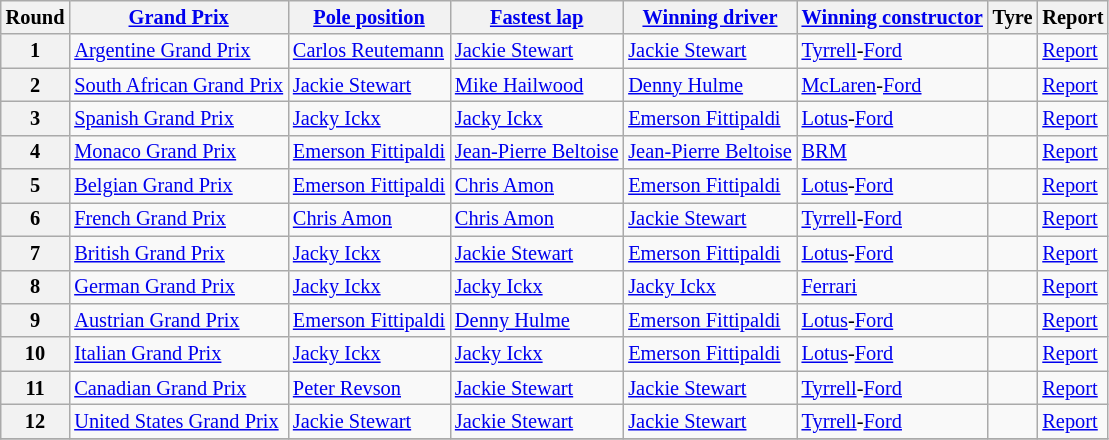<table class="wikitable" style="font-size: 85%;">
<tr>
<th>Round</th>
<th><a href='#'>Grand Prix</a></th>
<th><a href='#'>Pole position</a></th>
<th><a href='#'>Fastest lap</a></th>
<th><a href='#'>Winning driver</a></th>
<th><a href='#'>Winning constructor</a></th>
<th>Tyre</th>
<th>Report</th>
</tr>
<tr>
<th>1</th>
<td> <a href='#'>Argentine Grand Prix</a></td>
<td> <a href='#'>Carlos Reutemann</a></td>
<td> <a href='#'>Jackie Stewart</a></td>
<td> <a href='#'>Jackie Stewart</a></td>
<td> <a href='#'>Tyrrell</a>-<a href='#'>Ford</a></td>
<td></td>
<td><a href='#'>Report</a></td>
</tr>
<tr>
<th>2</th>
<td> <a href='#'>South African Grand Prix</a></td>
<td> <a href='#'>Jackie Stewart</a></td>
<td> <a href='#'>Mike Hailwood</a></td>
<td> <a href='#'>Denny Hulme</a></td>
<td> <a href='#'>McLaren</a>-<a href='#'>Ford</a></td>
<td></td>
<td><a href='#'>Report</a></td>
</tr>
<tr>
<th>3</th>
<td> <a href='#'>Spanish Grand Prix</a></td>
<td> <a href='#'>Jacky Ickx</a></td>
<td> <a href='#'>Jacky Ickx</a></td>
<td> <a href='#'>Emerson Fittipaldi</a></td>
<td> <a href='#'>Lotus</a>-<a href='#'>Ford</a></td>
<td></td>
<td><a href='#'>Report</a></td>
</tr>
<tr>
<th>4</th>
<td> <a href='#'>Monaco Grand Prix</a></td>
<td> <a href='#'>Emerson Fittipaldi</a></td>
<td> <a href='#'>Jean-Pierre Beltoise</a></td>
<td> <a href='#'>Jean-Pierre Beltoise</a></td>
<td> <a href='#'>BRM</a></td>
<td></td>
<td><a href='#'>Report</a></td>
</tr>
<tr>
<th>5</th>
<td> <a href='#'>Belgian Grand Prix</a></td>
<td> <a href='#'>Emerson Fittipaldi</a></td>
<td> <a href='#'>Chris Amon</a></td>
<td> <a href='#'>Emerson Fittipaldi</a></td>
<td> <a href='#'>Lotus</a>-<a href='#'>Ford</a></td>
<td></td>
<td><a href='#'>Report</a></td>
</tr>
<tr>
<th>6</th>
<td> <a href='#'>French Grand Prix</a></td>
<td> <a href='#'>Chris Amon</a></td>
<td> <a href='#'>Chris Amon</a></td>
<td> <a href='#'>Jackie Stewart</a></td>
<td> <a href='#'>Tyrrell</a>-<a href='#'>Ford</a></td>
<td></td>
<td><a href='#'>Report</a></td>
</tr>
<tr>
<th>7</th>
<td> <a href='#'>British Grand Prix</a></td>
<td> <a href='#'>Jacky Ickx</a></td>
<td> <a href='#'>Jackie Stewart</a></td>
<td> <a href='#'>Emerson Fittipaldi</a></td>
<td> <a href='#'>Lotus</a>-<a href='#'>Ford</a></td>
<td></td>
<td><a href='#'>Report</a></td>
</tr>
<tr>
<th>8</th>
<td> <a href='#'>German Grand Prix</a></td>
<td> <a href='#'>Jacky Ickx</a></td>
<td> <a href='#'>Jacky Ickx</a></td>
<td> <a href='#'>Jacky Ickx</a></td>
<td> <a href='#'>Ferrari</a></td>
<td></td>
<td><a href='#'>Report</a></td>
</tr>
<tr>
<th>9</th>
<td> <a href='#'>Austrian Grand Prix</a></td>
<td> <a href='#'>Emerson Fittipaldi</a></td>
<td> <a href='#'>Denny Hulme</a></td>
<td> <a href='#'>Emerson Fittipaldi</a></td>
<td> <a href='#'>Lotus</a>-<a href='#'>Ford</a></td>
<td></td>
<td><a href='#'>Report</a></td>
</tr>
<tr>
<th>10</th>
<td> <a href='#'>Italian Grand Prix</a></td>
<td> <a href='#'>Jacky Ickx</a></td>
<td> <a href='#'>Jacky Ickx</a></td>
<td> <a href='#'>Emerson Fittipaldi</a></td>
<td> <a href='#'>Lotus</a>-<a href='#'>Ford</a></td>
<td></td>
<td><a href='#'>Report</a></td>
</tr>
<tr>
<th>11</th>
<td> <a href='#'>Canadian Grand Prix</a></td>
<td> <a href='#'>Peter Revson</a></td>
<td> <a href='#'>Jackie Stewart</a></td>
<td> <a href='#'>Jackie Stewart</a></td>
<td> <a href='#'>Tyrrell</a>-<a href='#'>Ford</a></td>
<td></td>
<td><a href='#'>Report</a></td>
</tr>
<tr>
<th>12</th>
<td> <a href='#'>United States Grand Prix</a></td>
<td> <a href='#'>Jackie Stewart</a></td>
<td> <a href='#'>Jackie Stewart</a></td>
<td> <a href='#'>Jackie Stewart</a></td>
<td> <a href='#'>Tyrrell</a>-<a href='#'>Ford</a></td>
<td></td>
<td><a href='#'>Report</a></td>
</tr>
<tr>
</tr>
</table>
